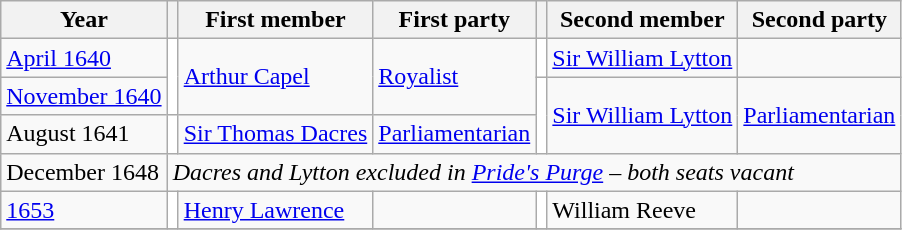<table class="wikitable">
<tr>
<th>Year</th>
<th></th>
<th>First member</th>
<th>First party</th>
<th></th>
<th>Second member</th>
<th>Second party</th>
</tr>
<tr>
<td><a href='#'>April 1640</a></td>
<td rowspan="2" style="color:inherit;background-color: white"></td>
<td rowspan="2"><a href='#'>Arthur Capel</a></td>
<td rowspan="2"><a href='#'>Royalist</a></td>
<td style="color:inherit;background-color: white"></td>
<td><a href='#'>Sir William Lytton</a></td>
<td></td>
</tr>
<tr>
<td><a href='#'>November 1640</a></td>
<td rowspan="2" style="color:inherit;background-color: white"></td>
<td rowspan="2"><a href='#'>Sir William Lytton</a></td>
<td rowspan="2"><a href='#'>Parliamentarian</a></td>
</tr>
<tr>
<td>August 1641</td>
<td style="color:inherit;background-color: white"></td>
<td><a href='#'>Sir Thomas Dacres</a></td>
<td><a href='#'>Parliamentarian</a></td>
</tr>
<tr>
<td>December 1648</td>
<td colspan="6"><em>Dacres and Lytton excluded in <a href='#'>Pride's Purge</a> – both seats vacant</em></td>
</tr>
<tr>
<td><a href='#'>1653</a></td>
<td style="color:inherit;background-color: white"></td>
<td><a href='#'>Henry Lawrence</a></td>
<td></td>
<td style="color:inherit;background-color: white"></td>
<td>William Reeve</td>
<td></td>
</tr>
<tr>
</tr>
</table>
